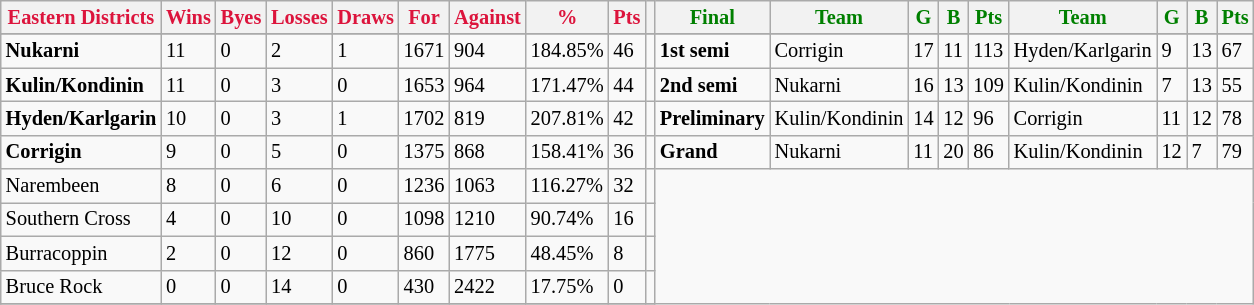<table style="font-size: 85%; text-align: left;" class="wikitable">
<tr>
<th style="color:crimson">Eastern Districts</th>
<th style="color:crimson">Wins</th>
<th style="color:crimson">Byes</th>
<th style="color:crimson">Losses</th>
<th style="color:crimson">Draws</th>
<th style="color:crimson">For</th>
<th style="color:crimson">Against</th>
<th style="color:crimson">%</th>
<th style="color:crimson">Pts</th>
<th></th>
<th style="color:green">Final</th>
<th style="color:green">Team</th>
<th style="color:green">G</th>
<th style="color:green">B</th>
<th style="color:green">Pts</th>
<th style="color:green">Team</th>
<th style="color:green">G</th>
<th style="color:green">B</th>
<th style="color:green">Pts</th>
</tr>
<tr>
</tr>
<tr>
</tr>
<tr>
<td><strong>	Nukarni	</strong></td>
<td>11</td>
<td>0</td>
<td>2</td>
<td>1</td>
<td>1671</td>
<td>904</td>
<td>184.85%</td>
<td>46</td>
<td></td>
<td><strong>1st semi</strong></td>
<td>Corrigin</td>
<td>17</td>
<td>11</td>
<td>113</td>
<td>Hyden/Karlgarin</td>
<td>9</td>
<td>13</td>
<td>67</td>
</tr>
<tr>
<td><strong>	Kulin/Kondinin	</strong></td>
<td>11</td>
<td>0</td>
<td>3</td>
<td>0</td>
<td>1653</td>
<td>964</td>
<td>171.47%</td>
<td>44</td>
<td></td>
<td><strong>2nd semi</strong></td>
<td>Nukarni</td>
<td>16</td>
<td>13</td>
<td>109</td>
<td>Kulin/Kondinin</td>
<td>7</td>
<td>13</td>
<td>55</td>
</tr>
<tr>
<td><strong>	Hyden/Karlgarin	</strong></td>
<td>10</td>
<td>0</td>
<td>3</td>
<td>1</td>
<td>1702</td>
<td>819</td>
<td>207.81%</td>
<td>42</td>
<td></td>
<td><strong>Preliminary</strong></td>
<td>Kulin/Kondinin</td>
<td>14</td>
<td>12</td>
<td>96</td>
<td>Corrigin</td>
<td>11</td>
<td>12</td>
<td>78</td>
</tr>
<tr>
<td><strong>	Corrigin	</strong></td>
<td>9</td>
<td>0</td>
<td>5</td>
<td>0</td>
<td>1375</td>
<td>868</td>
<td>158.41%</td>
<td>36</td>
<td></td>
<td><strong>Grand</strong></td>
<td>Nukarni</td>
<td>11</td>
<td>20</td>
<td>86</td>
<td>Kulin/Kondinin</td>
<td>12</td>
<td>7</td>
<td>79</td>
</tr>
<tr>
<td>Narembeen</td>
<td>8</td>
<td>0</td>
<td>6</td>
<td>0</td>
<td>1236</td>
<td>1063</td>
<td>116.27%</td>
<td>32</td>
<td></td>
</tr>
<tr>
<td>Southern Cross</td>
<td>4</td>
<td>0</td>
<td>10</td>
<td>0</td>
<td>1098</td>
<td>1210</td>
<td>90.74%</td>
<td>16</td>
<td></td>
</tr>
<tr>
<td>Burracoppin</td>
<td>2</td>
<td>0</td>
<td>12</td>
<td>0</td>
<td>860</td>
<td>1775</td>
<td>48.45%</td>
<td>8</td>
<td></td>
</tr>
<tr>
<td>Bruce Rock</td>
<td>0</td>
<td>0</td>
<td>14</td>
<td>0</td>
<td>430</td>
<td>2422</td>
<td>17.75%</td>
<td>0</td>
<td></td>
</tr>
<tr>
</tr>
</table>
